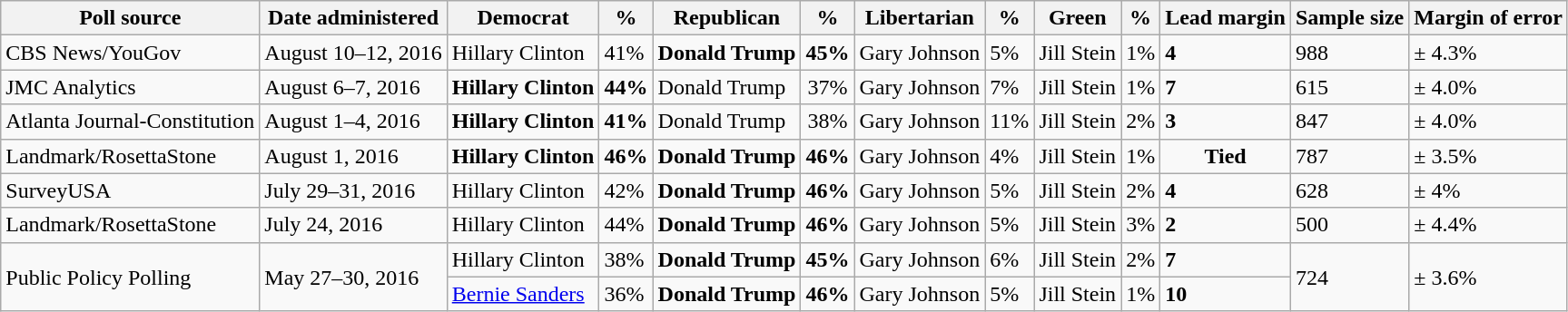<table class="wikitable">
<tr valign=bottom>
<th>Poll source</th>
<th>Date administered</th>
<th>Democrat</th>
<th>%</th>
<th>Republican</th>
<th>%</th>
<th>Libertarian</th>
<th>%</th>
<th>Green</th>
<th>%</th>
<th>Lead margin</th>
<th>Sample size</th>
<th>Margin of error</th>
</tr>
<tr>
<td>CBS News/YouGov</td>
<td>August 10–12, 2016</td>
<td>Hillary Clinton</td>
<td>41%</td>
<td><strong>Donald Trump</strong></td>
<td><strong>45%</strong></td>
<td>Gary Johnson</td>
<td>5%</td>
<td>Jill Stein</td>
<td>1%</td>
<td><strong>4</strong></td>
<td>988</td>
<td>± 4.3%</td>
</tr>
<tr>
<td>JMC Analytics</td>
<td>August 6–7, 2016</td>
<td><strong>Hillary Clinton</strong></td>
<td><strong>44%</strong></td>
<td>Donald Trump</td>
<td align=center>37%</td>
<td>Gary Johnson</td>
<td>7%</td>
<td>Jill Stein</td>
<td>1%</td>
<td><strong>7</strong></td>
<td>615</td>
<td>± 4.0%</td>
</tr>
<tr>
<td>Atlanta Journal-Constitution</td>
<td>August 1–4, 2016</td>
<td><strong>Hillary Clinton</strong></td>
<td><strong>41%</strong></td>
<td>Donald Trump</td>
<td align=center>38%</td>
<td>Gary Johnson</td>
<td>11%</td>
<td>Jill Stein</td>
<td>2%</td>
<td><strong>3</strong></td>
<td>847</td>
<td>± 4.0%</td>
</tr>
<tr>
<td>Landmark/RosettaStone</td>
<td>August 1, 2016</td>
<td><strong>Hillary Clinton</strong></td>
<td><strong>46%</strong></td>
<td><strong>Donald Trump</strong></td>
<td><strong>46%</strong></td>
<td>Gary Johnson</td>
<td>4%</td>
<td>Jill Stein</td>
<td>1%</td>
<td align=center><strong>Tied</strong></td>
<td>787</td>
<td>± 3.5%</td>
</tr>
<tr>
<td>SurveyUSA</td>
<td>July 29–31, 2016</td>
<td>Hillary Clinton</td>
<td>42%</td>
<td><strong>Donald Trump</strong></td>
<td><strong>46%</strong></td>
<td>Gary Johnson</td>
<td>5%</td>
<td>Jill Stein</td>
<td>2%</td>
<td><strong>4</strong></td>
<td>628</td>
<td>± 4%</td>
</tr>
<tr>
<td>Landmark/RosettaStone</td>
<td>July 24, 2016</td>
<td>Hillary Clinton</td>
<td>44%</td>
<td><strong>Donald Trump</strong></td>
<td><strong>46%</strong></td>
<td>Gary Johnson</td>
<td>5%</td>
<td>Jill Stein</td>
<td>3%</td>
<td><strong>2</strong></td>
<td>500</td>
<td>± 4.4%</td>
</tr>
<tr>
<td rowspan=2>Public Policy Polling</td>
<td rowspan=2>May 27–30, 2016</td>
<td>Hillary Clinton</td>
<td>38%</td>
<td><strong>Donald Trump</strong></td>
<td><strong>45%</strong></td>
<td>Gary Johnson</td>
<td>6%</td>
<td>Jill Stein</td>
<td>2%</td>
<td><strong>7</strong></td>
<td rowspan=2>724</td>
<td rowspan=2>± 3.6%</td>
</tr>
<tr>
<td><a href='#'>Bernie Sanders</a></td>
<td>36%</td>
<td><strong>Donald Trump</strong></td>
<td><strong>46%</strong></td>
<td>Gary Johnson</td>
<td>5%</td>
<td>Jill Stein</td>
<td>1%</td>
<td><strong>10</strong></td>
</tr>
</table>
